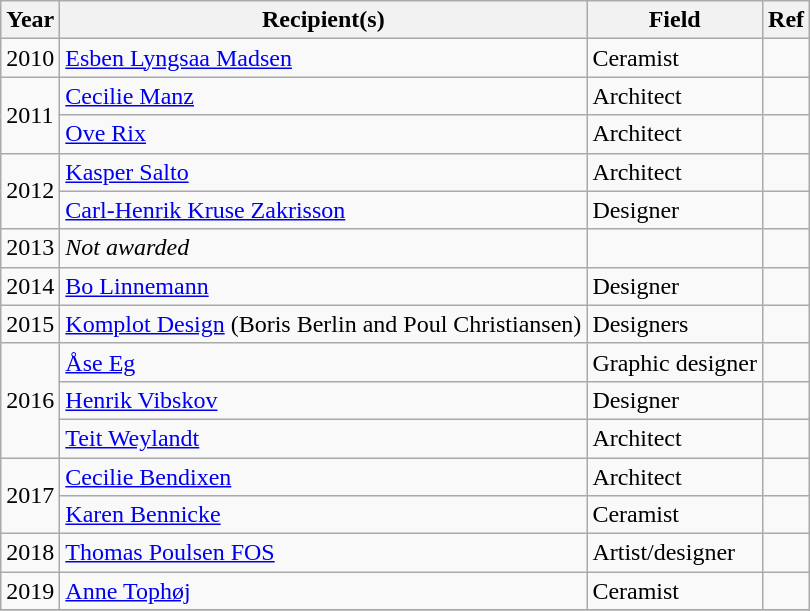<table class="wikitable sortable">
<tr>
<th>Year</th>
<th>Recipient(s)</th>
<th>Field</th>
<th>Ref</th>
</tr>
<tr>
<td rowspan="1">2010</td>
<td><a href='#'>Esben Lyngsaa Madsen</a></td>
<td>Ceramist</td>
<td></td>
</tr>
<tr>
<td rowspan="2">2011</td>
<td><a href='#'>Cecilie Manz</a></td>
<td>Architect</td>
<td></td>
</tr>
<tr>
<td><a href='#'>Ove Rix</a></td>
<td>Architect</td>
<td></td>
</tr>
<tr>
<td rowspan="2">2012</td>
<td><a href='#'>Kasper Salto</a></td>
<td>Architect</td>
<td></td>
</tr>
<tr>
<td><a href='#'>Carl-Henrik Kruse Zakrisson</a></td>
<td>Designer</td>
<td></td>
</tr>
<tr>
<td rowspan="1">2013</td>
<td><em>Not awarded</em></td>
<td></td>
<td></td>
</tr>
<tr>
<td rowspan="1">2014</td>
<td><a href='#'>Bo Linnemann</a></td>
<td>Designer</td>
<td></td>
</tr>
<tr>
<td rowspan="1">2015</td>
<td><a href='#'>Komplot Design</a> (Boris Berlin and Poul Christiansen)</td>
<td>Designers</td>
<td></td>
</tr>
<tr>
<td rowspan="3">2016</td>
<td><a href='#'>Åse Eg</a></td>
<td>Graphic designer</td>
<td></td>
</tr>
<tr>
<td><a href='#'>Henrik Vibskov</a></td>
<td>Designer</td>
<td></td>
</tr>
<tr>
<td><a href='#'>Teit Weylandt</a></td>
<td>Architect</td>
<td></td>
</tr>
<tr>
<td rowspan="2">2017</td>
<td><a href='#'>Cecilie Bendixen</a></td>
<td>Architect</td>
<td></td>
</tr>
<tr>
<td><a href='#'>Karen Bennicke</a></td>
<td>Ceramist</td>
<td></td>
</tr>
<tr>
<td rowspan="1">2018</td>
<td><a href='#'>Thomas Poulsen FOS</a></td>
<td>Artist/designer</td>
<td></td>
</tr>
<tr>
<td rowspan="1">2019</td>
<td><a href='#'>Anne Tophøj</a></td>
<td>Ceramist</td>
<td></td>
</tr>
<tr>
</tr>
</table>
